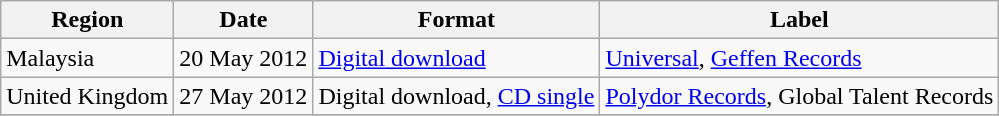<table class=wikitable>
<tr>
<th>Region</th>
<th>Date</th>
<th>Format</th>
<th>Label</th>
</tr>
<tr>
<td>Malaysia</td>
<td>20 May 2012</td>
<td><a href='#'>Digital download</a></td>
<td><a href='#'>Universal</a>, <a href='#'>Geffen Records</a></td>
</tr>
<tr>
<td>United Kingdom</td>
<td rowspan="2">27 May 2012</td>
<td>Digital download, <a href='#'>CD single</a></td>
<td><a href='#'>Polydor Records</a>, Global Talent Records</td>
</tr>
<tr>
</tr>
</table>
